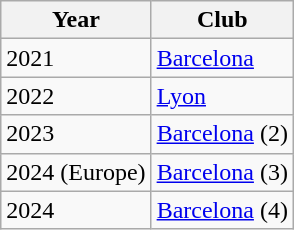<table class="wikitable">
<tr>
<th>Year</th>
<th>Club</th>
</tr>
<tr>
<td>2021</td>
<td> <a href='#'>Barcelona</a></td>
</tr>
<tr>
<td>2022</td>
<td> <a href='#'>Lyon</a></td>
</tr>
<tr>
<td>2023</td>
<td> <a href='#'>Barcelona</a> (2)</td>
</tr>
<tr>
<td>2024 (Europe)</td>
<td> <a href='#'>Barcelona</a> (3)</td>
</tr>
<tr>
<td>2024</td>
<td> <a href='#'>Barcelona</a> (4)</td>
</tr>
</table>
